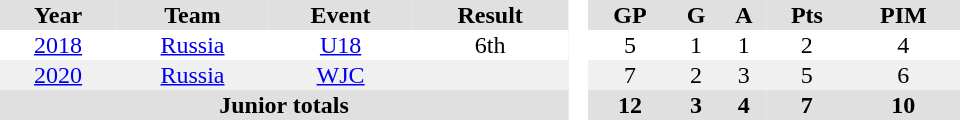<table border="0" cellpadding="1" cellspacing="0" style="text-align:center; width:40em">
<tr ALIGN="center" bgcolor="#e0e0e0">
<th>Year</th>
<th>Team</th>
<th>Event</th>
<th>Result</th>
<th rowspan="99" bgcolor="#ffffff"> </th>
<th>GP</th>
<th>G</th>
<th>A</th>
<th>Pts</th>
<th>PIM</th>
</tr>
<tr>
<td><a href='#'>2018</a></td>
<td><a href='#'>Russia</a></td>
<td><a href='#'>U18</a></td>
<td>6th</td>
<td>5</td>
<td>1</td>
<td>1</td>
<td>2</td>
<td>4</td>
</tr>
<tr bgcolor="#f0f0f0">
<td><a href='#'>2020</a></td>
<td><a href='#'>Russia</a></td>
<td><a href='#'>WJC</a></td>
<td></td>
<td>7</td>
<td>2</td>
<td>3</td>
<td>5</td>
<td>6</td>
</tr>
<tr>
</tr>
<tr bgcolor="#e0e0e0">
<th colspan="4">Junior totals</th>
<th>12</th>
<th>3</th>
<th>4</th>
<th>7</th>
<th>10</th>
</tr>
</table>
